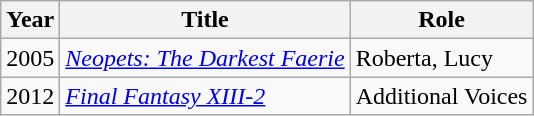<table class="wikitable sortable">
<tr>
<th>Year</th>
<th>Title</th>
<th>Role</th>
</tr>
<tr>
<td>2005</td>
<td><em><a href='#'>Neopets: The Darkest Faerie</a></em></td>
<td>Roberta, Lucy</td>
</tr>
<tr>
<td>2012</td>
<td><em><a href='#'>Final Fantasy XIII-2</a></em></td>
<td>Additional Voices</td>
</tr>
</table>
